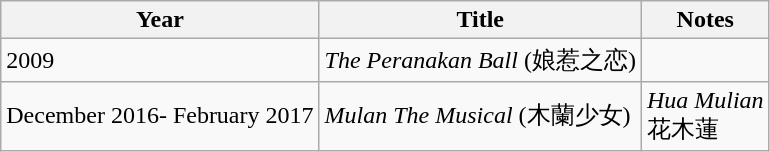<table class="wikitable sortable">
<tr>
<th>Year</th>
<th>Title</th>
<th>Notes</th>
</tr>
<tr>
<td>2009</td>
<td><em>The Peranakan Ball</em> (娘惹之恋)</td>
<td></td>
</tr>
<tr>
<td>December 2016- February 2017</td>
<td><em>Mulan The Musical</em> (木蘭少女)</td>
<td><em>Hua Mulian</em> <br> 花木蓮</td>
</tr>
</table>
